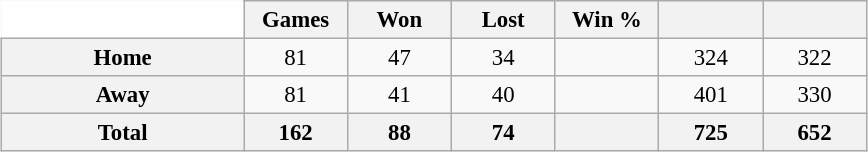<table class="wikitable" style="font-size:95%; text-align:center; width:38em; border:0;margin: 0.5em auto;">
<tr>
<td width="28%" style="background:#fff;border:0;"></td>
<th width="12%">Games</th>
<th width="12%">Won</th>
<th width="12%">Lost</th>
<th width="12%">Win %</th>
<th width="12%"></th>
<th width="12%"></th>
</tr>
<tr>
<th>Home</th>
<td>81</td>
<td>47</td>
<td>34</td>
<td></td>
<td>324</td>
<td>322</td>
</tr>
<tr>
<th>Away</th>
<td>81</td>
<td>41</td>
<td>40</td>
<td></td>
<td>401</td>
<td>330</td>
</tr>
<tr>
<th>Total</th>
<th>162</th>
<th>88</th>
<th>74</th>
<th></th>
<th>725</th>
<th>652</th>
</tr>
</table>
